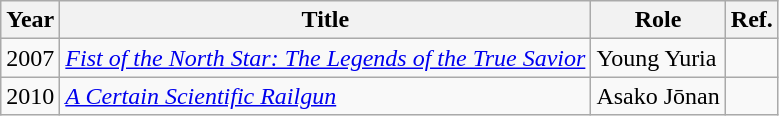<table class="wikitable sortable plainrowheaders">
<tr>
<th scope="col">Year</th>
<th scope="col">Title</th>
<th scope="col">Role</th>
<th scope="col" class="unsortable">Ref.</th>
</tr>
<tr>
<td>2007</td>
<td><em><a href='#'>Fist of the North Star: The Legends of the True Savior</a></em></td>
<td>Young Yuria</td>
<td></td>
</tr>
<tr>
<td>2010</td>
<td><em><a href='#'>A Certain Scientific Railgun</a></em></td>
<td>Asako Jōnan</td>
<td></td>
</tr>
</table>
